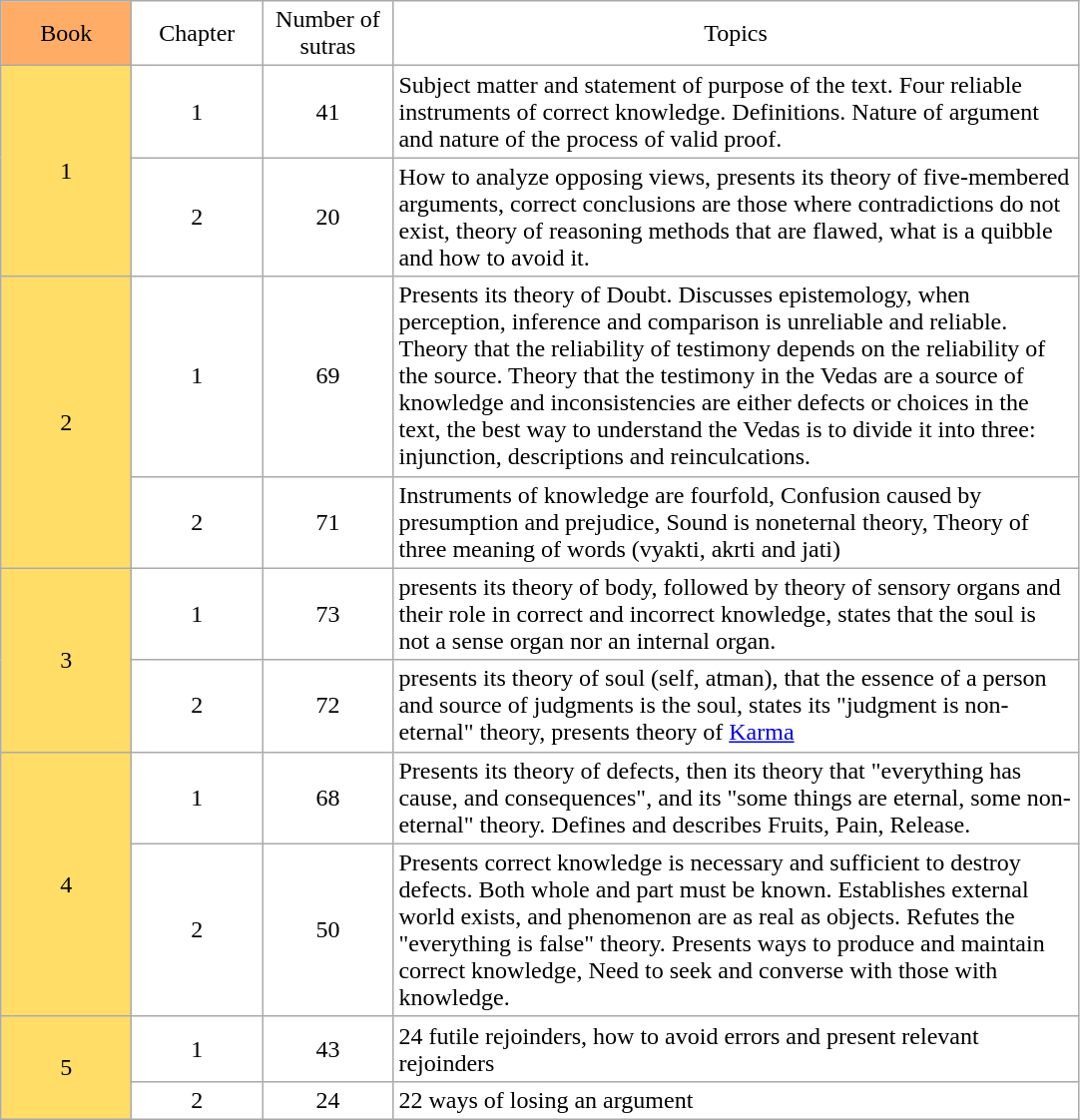<table class="wikitable" align=center style = " background: transparent; ">
<tr style="text-align: center;">
<td width=80px style="background: #ffad66;">Book</td>
<td width=80px>Chapter</td>
<td width=80px>Number of sutras</td>
<td width= 450px>Topics</td>
</tr>
<tr style="text-align: center;">
<td rowspan=2 style="background: #ffdd66;">1</td>
<td width=80px>1</td>
<td width=80px>41</td>
<td width= 450px style="text-align: left;">Subject matter and statement of purpose of the text. Four reliable instruments of correct knowledge. Definitions. Nature of argument and nature of the process of valid proof.</td>
</tr>
<tr style="text-align: center;">
<td width=80px>2</td>
<td width=80px>20</td>
<td width= 450px style="text-align: left;">How to analyze opposing views, presents its theory of five-membered arguments, correct conclusions are those where contradictions do not exist, theory of reasoning methods that are flawed, what is a quibble and how to avoid it.</td>
</tr>
<tr style="text-align: center;">
<td rowspan=2 style="background: #ffdd66;">2</td>
<td width=80px>1</td>
<td width=80px>69</td>
<td width= 450px style="text-align: left;">Presents its theory of Doubt. Discusses epistemology, when perception, inference and comparison is unreliable and reliable. Theory that the reliability of testimony depends on the reliability of the source. Theory that the testimony in the Vedas are a source of knowledge and inconsistencies are either defects or choices in the text, the best way to understand the Vedas is to divide it into three: injunction, descriptions and reinculcations.</td>
</tr>
<tr style="text-align: center;">
<td width=80px>2</td>
<td width=80px>71</td>
<td width= 450px style="text-align: left;">Instruments of knowledge are fourfold, Confusion caused by presumption and prejudice, Sound is noneternal theory, Theory of three meaning of words (vyakti, akrti and jati)</td>
</tr>
<tr style="text-align: center;">
<td rowspan=2 style="background: #ffdd66;">3</td>
<td width=80px>1</td>
<td width=80px>73</td>
<td width= 450px style="text-align: left;">presents its theory of body, followed by theory of sensory organs and their role in correct and incorrect knowledge, states that the soul is not a sense organ nor an internal organ.</td>
</tr>
<tr style="text-align: center;">
<td width=80px>2</td>
<td width=80px>72</td>
<td width= 450px style="text-align: left;">presents its theory of soul (self, atman), that the essence of a person and source of judgments is the soul, states its "judgment is non-eternal" theory, presents theory of <a href='#'>Karma</a></td>
</tr>
<tr style="text-align: center;">
<td rowspan=2 style="background: #ffdd66;">4</td>
<td width=80px>1</td>
<td width=80px>68</td>
<td width= 450px style="text-align: left;">Presents its theory of defects, then its theory that "everything has cause, and consequences", and its "some things are eternal, some non-eternal" theory. Defines and describes Fruits, Pain, Release.</td>
</tr>
<tr style="text-align: center;">
<td width=80px>2</td>
<td width=80px>50</td>
<td width= 450px style="text-align: left;">Presents correct knowledge is necessary and sufficient to destroy defects. Both whole and part must be known. Establishes external world exists, and phenomenon are as real as objects. Refutes the "everything is false" theory. Presents ways to produce and maintain correct knowledge, Need to seek and converse with those with knowledge.</td>
</tr>
<tr style="text-align: center;">
<td rowspan=2 style="background: #ffdd66;">5</td>
<td width=80px>1</td>
<td width=80px>43</td>
<td width= 450px style="text-align: left;">24 futile rejoinders, how to avoid errors and present relevant rejoinders</td>
</tr>
<tr style="text-align: center;">
<td width=80px>2</td>
<td width=80px>24</td>
<td width= 450px style="text-align: left;">22 ways of losing an argument</td>
</tr>
</table>
